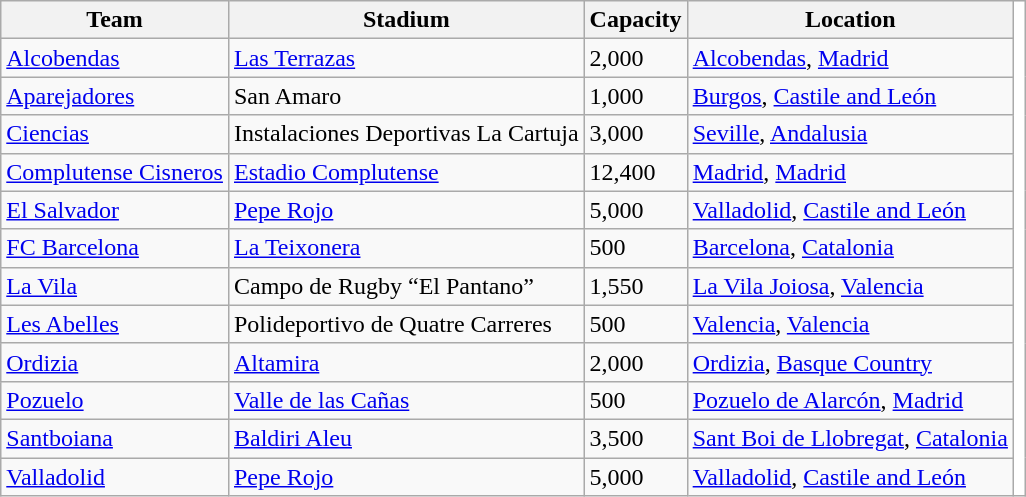<table class="wikitable sortable">
<tr>
<th>Team</th>
<th>Stadium</th>
<th>Capacity</th>
<th>Location</th>
<th style="background:white; border:none;"></th>
</tr>
<tr>
<td><a href='#'>Alcobendas</a></td>
<td><a href='#'>Las Terrazas</a></td>
<td>2,000</td>
<td><a href='#'>Alcobendas</a>, <a href='#'>Madrid</a></td>
<td rowspan="12" style="background:white; border:none;"></td>
</tr>
<tr>
<td><a href='#'>Aparejadores</a></td>
<td>San Amaro</td>
<td>1,000</td>
<td><a href='#'>Burgos</a>, <a href='#'>Castile and León</a></td>
</tr>
<tr>
<td><a href='#'>Ciencias</a></td>
<td>Instalaciones Deportivas La Cartuja</td>
<td>3,000</td>
<td><a href='#'>Seville</a>, <a href='#'>Andalusia</a></td>
</tr>
<tr>
<td><a href='#'>Complutense Cisneros</a></td>
<td><a href='#'>Estadio Complutense</a></td>
<td>12,400</td>
<td><a href='#'>Madrid</a>, <a href='#'>Madrid</a></td>
</tr>
<tr>
<td><a href='#'>El Salvador</a></td>
<td><a href='#'>Pepe Rojo</a></td>
<td>5,000</td>
<td><a href='#'>Valladolid</a>, <a href='#'>Castile and León</a></td>
</tr>
<tr>
<td><a href='#'>FC Barcelona</a></td>
<td><a href='#'>La Teixonera</a></td>
<td>500</td>
<td><a href='#'>Barcelona</a>, <a href='#'>Catalonia</a></td>
</tr>
<tr>
<td><a href='#'>La Vila</a></td>
<td>Campo de Rugby “El Pantano”</td>
<td>1,550</td>
<td><a href='#'>La Vila Joiosa</a>, <a href='#'>Valencia</a></td>
</tr>
<tr>
<td><a href='#'>Les Abelles</a></td>
<td>Polideportivo de Quatre Carreres</td>
<td>500</td>
<td><a href='#'>Valencia</a>, <a href='#'>Valencia</a></td>
</tr>
<tr>
<td><a href='#'>Ordizia</a></td>
<td><a href='#'>Altamira</a></td>
<td>2,000</td>
<td><a href='#'>Ordizia</a>, <a href='#'>Basque Country</a></td>
</tr>
<tr>
<td><a href='#'>Pozuelo</a></td>
<td><a href='#'>Valle de las Cañas</a></td>
<td>500</td>
<td><a href='#'>Pozuelo de Alarcón</a>, <a href='#'>Madrid</a></td>
</tr>
<tr>
<td><a href='#'>Santboiana</a></td>
<td><a href='#'>Baldiri Aleu</a></td>
<td>3,500</td>
<td><a href='#'>Sant Boi de Llobregat</a>, <a href='#'>Catalonia</a></td>
</tr>
<tr>
<td><a href='#'>Valladolid</a></td>
<td><a href='#'>Pepe Rojo</a></td>
<td>5,000</td>
<td><a href='#'>Valladolid</a>, <a href='#'>Castile and León</a></td>
</tr>
</table>
